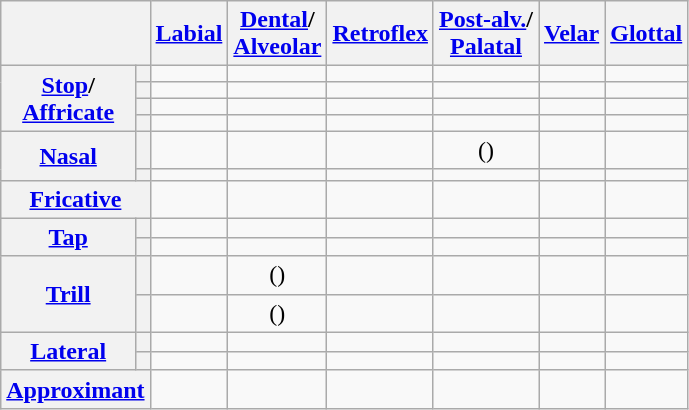<table class="wikitable" style="text-align:center">
<tr>
<th colspan="2"></th>
<th><a href='#'>Labial</a></th>
<th><a href='#'>Dental</a>/<br><a href='#'>Alveolar</a></th>
<th><a href='#'>Retroflex</a></th>
<th><a href='#'>Post-alv.</a>/<br><a href='#'>Palatal</a></th>
<th><a href='#'>Velar</a></th>
<th><a href='#'>Glottal</a></th>
</tr>
<tr>
<th rowspan="4"><a href='#'>Stop</a>/<br><a href='#'>Affricate</a></th>
<th></th>
<td></td>
<td></td>
<td></td>
<td></td>
<td></td>
<td></td>
</tr>
<tr>
<th></th>
<td></td>
<td></td>
<td></td>
<td></td>
<td></td>
<td></td>
</tr>
<tr>
<th></th>
<td></td>
<td></td>
<td></td>
<td></td>
<td></td>
<td></td>
</tr>
<tr>
<th></th>
<td></td>
<td></td>
<td></td>
<td></td>
<td></td>
<td></td>
</tr>
<tr>
<th rowspan="2"><a href='#'>Nasal</a></th>
<th></th>
<td></td>
<td></td>
<td></td>
<td>()</td>
<td></td>
<td></td>
</tr>
<tr>
<th></th>
<td></td>
<td></td>
<td></td>
<td></td>
<td></td>
<td></td>
</tr>
<tr>
<th colspan="2"><a href='#'>Fricative</a></th>
<td></td>
<td></td>
<td></td>
<td></td>
<td></td>
<td></td>
</tr>
<tr>
<th rowspan="2"><a href='#'>Tap</a></th>
<th></th>
<td></td>
<td></td>
<td></td>
<td></td>
<td></td>
<td></td>
</tr>
<tr>
<th></th>
<td></td>
<td></td>
<td></td>
<td></td>
<td></td>
<td></td>
</tr>
<tr>
<th rowspan="2"><a href='#'>Trill</a></th>
<th></th>
<td></td>
<td>()</td>
<td></td>
<td></td>
<td></td>
<td></td>
</tr>
<tr>
<th></th>
<td></td>
<td>()</td>
<td></td>
<td></td>
<td></td>
<td></td>
</tr>
<tr>
<th rowspan="2"><a href='#'>Lateral</a></th>
<th></th>
<td></td>
<td></td>
<td></td>
<td></td>
<td></td>
<td></td>
</tr>
<tr>
<th></th>
<td></td>
<td></td>
<td></td>
<td></td>
<td></td>
<td></td>
</tr>
<tr>
<th colspan="2"><a href='#'>Approximant</a></th>
<td></td>
<td></td>
<td></td>
<td></td>
<td></td>
<td></td>
</tr>
</table>
